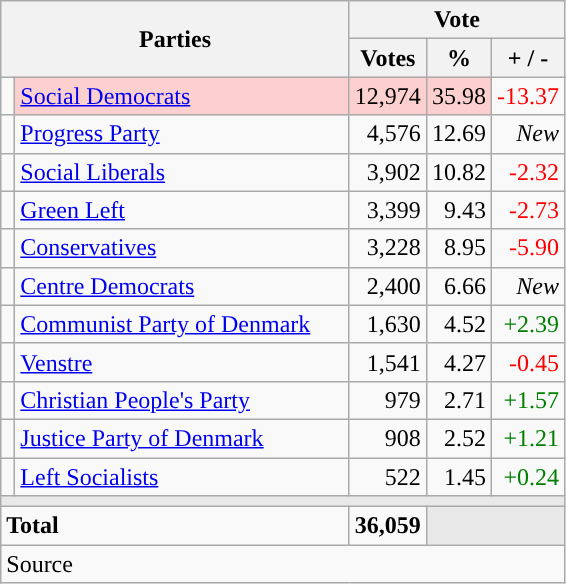<table class="wikitable" style="text-align:right;">
<tr>
<th style="text-align:centre;" rowspan="2" colspan="2" width="225">Parties</th>
<th colspan="3">Vote</th>
</tr>
<tr>
<th width="15">Votes</th>
<th width="15">%</th>
<th width="15">+ / -</th>
</tr>
<tr>
<td width="2" style="color:inherit;background:"></td>
<td bgcolor=#fbd0ce  align="left"><a href='#'>Social Democrats</a></td>
<td bgcolor=#fbd0ce>12,974</td>
<td bgcolor=#fbd0ce>35.98</td>
<td style=color:red;>-13.37</td>
</tr>
<tr>
<td width="2" style="color:inherit;background:"></td>
<td align="left"><a href='#'>Progress Party</a></td>
<td>4,576</td>
<td>12.69</td>
<td><em>New</em></td>
</tr>
<tr>
<td width="2" style="color:inherit;background:"></td>
<td align="left"><a href='#'>Social Liberals</a></td>
<td>3,902</td>
<td>10.82</td>
<td style=color:red;>-2.32</td>
</tr>
<tr>
<td width="2" style="color:inherit;background:"></td>
<td align="left"><a href='#'>Green Left</a></td>
<td>3,399</td>
<td>9.43</td>
<td style=color:red;>-2.73</td>
</tr>
<tr>
<td width="2" style="color:inherit;background:"></td>
<td align="left"><a href='#'>Conservatives</a></td>
<td>3,228</td>
<td>8.95</td>
<td style=color:red;>-5.90</td>
</tr>
<tr>
<td width="2" style="color:inherit;background:"></td>
<td align="left"><a href='#'>Centre Democrats</a></td>
<td>2,400</td>
<td>6.66</td>
<td><em>New</em></td>
</tr>
<tr>
<td width="2" style="color:inherit;background:"></td>
<td align="left"><a href='#'>Communist Party of Denmark</a></td>
<td>1,630</td>
<td>4.52</td>
<td style=color:green;>+2.39</td>
</tr>
<tr>
<td width="2" style="color:inherit;background:"></td>
<td align="left"><a href='#'>Venstre</a></td>
<td>1,541</td>
<td>4.27</td>
<td style=color:red;>-0.45</td>
</tr>
<tr>
<td width="2" style="color:inherit;background:"></td>
<td align="left"><a href='#'>Christian People's Party</a></td>
<td>979</td>
<td>2.71</td>
<td style=color:green;>+1.57</td>
</tr>
<tr>
<td width="2" style="color:inherit;background:"></td>
<td align="left"><a href='#'>Justice Party of Denmark</a></td>
<td>908</td>
<td>2.52</td>
<td style=color:green;>+1.21</td>
</tr>
<tr>
<td width="2" style="color:inherit;background:"></td>
<td align="left"><a href='#'>Left Socialists</a></td>
<td>522</td>
<td>1.45</td>
<td style=color:green;>+0.24</td>
</tr>
<tr>
<td colspan="7" bgcolor="#E9E9E9"></td>
</tr>
<tr>
<td align="left" colspan="2"><strong>Total</strong></td>
<td><strong>36,059</strong></td>
<td bgcolor="#E9E9E9" colspan="2"></td>
</tr>
<tr>
<td align="left" colspan="6">Source</td>
</tr>
</table>
